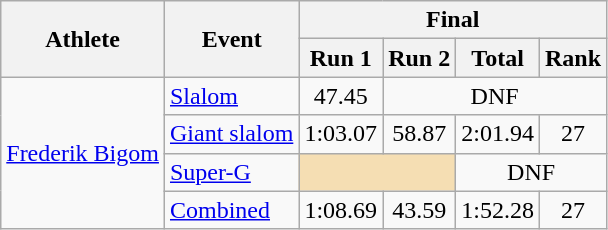<table class="wikitable">
<tr>
<th rowspan="2">Athlete</th>
<th rowspan="2">Event</th>
<th colspan="4">Final</th>
</tr>
<tr>
<th>Run 1</th>
<th>Run 2</th>
<th>Total</th>
<th>Rank</th>
</tr>
<tr>
<td rowspan=4><a href='#'>Frederik Bigom</a></td>
<td><a href='#'>Slalom</a></td>
<td align="center">47.45</td>
<td align="center" colspan=3>DNF</td>
</tr>
<tr>
<td><a href='#'>Giant slalom</a></td>
<td align="center">1:03.07</td>
<td align="center">58.87</td>
<td align="center">2:01.94</td>
<td align="center">27</td>
</tr>
<tr>
<td><a href='#'>Super-G</a></td>
<td colspan=2 bgcolor="wheat"></td>
<td align="center" colspan=2>DNF</td>
</tr>
<tr>
<td><a href='#'>Combined</a></td>
<td align="center">1:08.69</td>
<td align="center">43.59</td>
<td align="center">1:52.28</td>
<td align="center">27</td>
</tr>
</table>
